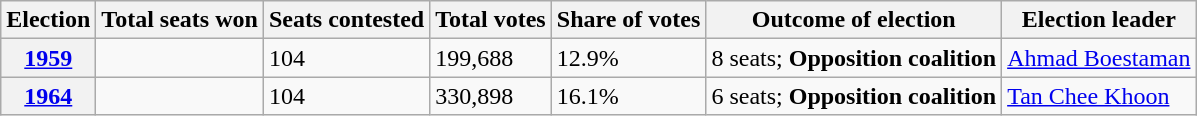<table class="wikitable">
<tr>
<th>Election</th>
<th>Total seats won</th>
<th>Seats contested</th>
<th>Total votes</th>
<th>Share of votes</th>
<th>Outcome of election</th>
<th>Election leader</th>
</tr>
<tr>
<th><a href='#'>1959</a></th>
<td></td>
<td>104</td>
<td>199,688</td>
<td>12.9%</td>
<td>8 seats; <strong>Opposition coalition</strong></td>
<td><a href='#'>Ahmad Boestaman</a></td>
</tr>
<tr>
<th><a href='#'>1964</a></th>
<td></td>
<td>104</td>
<td>330,898</td>
<td>16.1%</td>
<td>6 seats; <strong>Opposition coalition</strong></td>
<td><a href='#'>Tan Chee Khoon</a></td>
</tr>
</table>
